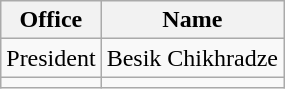<table class="wikitable" style="text-align: center">
<tr>
<th rowspan="1">Office</th>
<th rowspan="1">Name</th>
</tr>
<tr>
<td>President</td>
<td>Besik Chikhradze</td>
</tr>
<tr>
<td Vice-president></td>
</tr>
</table>
